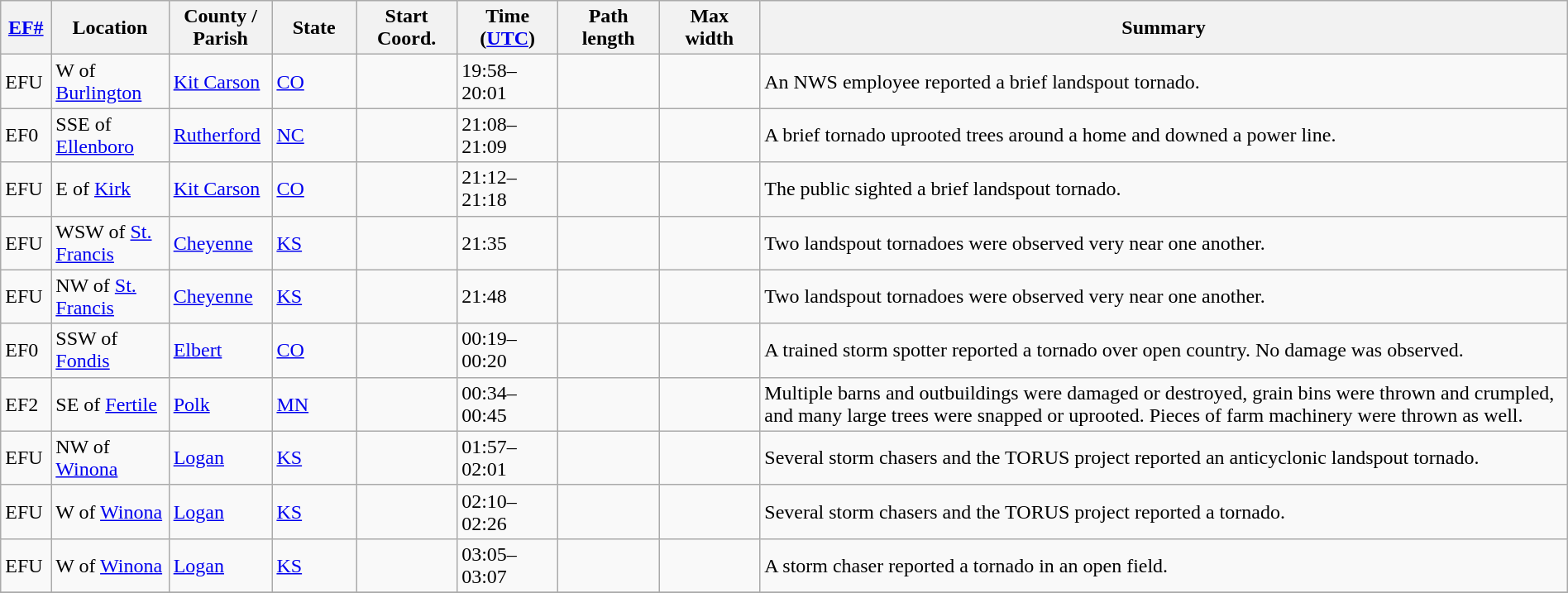<table class="wikitable sortable" style="width:100%;">
<tr>
<th scope="col" style="width:3%; text-align:center;"><a href='#'>EF#</a></th>
<th scope="col" style="width:7%; text-align:center;" class="unsortable">Location</th>
<th scope="col" style="width:6%; text-align:center;" class="unsortable">County / Parish</th>
<th scope="col" style="width:5%; text-align:center;">State</th>
<th scope="col" style="width:6%; text-align:center;">Start Coord.</th>
<th scope="col" style="width:6%; text-align:center;">Time (<a href='#'>UTC</a>)</th>
<th scope="col" style="width:6%; text-align:center;">Path length</th>
<th scope="col" style="width:6%; text-align:center;">Max width</th>
<th scope="col" class="unsortable" style="width:48%; text-align:center;">Summary</th>
</tr>
<tr>
<td bgcolor=>EFU</td>
<td>W of <a href='#'>Burlington</a></td>
<td><a href='#'>Kit Carson</a></td>
<td><a href='#'>CO</a></td>
<td></td>
<td>19:58–20:01</td>
<td></td>
<td></td>
<td>An NWS employee reported a brief landspout tornado.</td>
</tr>
<tr>
<td bgcolor=>EF0</td>
<td>SSE of <a href='#'>Ellenboro</a></td>
<td><a href='#'>Rutherford</a></td>
<td><a href='#'>NC</a></td>
<td></td>
<td>21:08–21:09</td>
<td></td>
<td></td>
<td>A brief tornado uprooted trees around a home and downed a power line.</td>
</tr>
<tr>
<td bgcolor=>EFU</td>
<td>E of <a href='#'>Kirk</a></td>
<td><a href='#'>Kit Carson</a></td>
<td><a href='#'>CO</a></td>
<td></td>
<td>21:12–21:18</td>
<td></td>
<td></td>
<td>The public sighted a brief landspout tornado.</td>
</tr>
<tr>
<td bgcolor=>EFU</td>
<td>WSW of <a href='#'>St. Francis</a></td>
<td><a href='#'>Cheyenne</a></td>
<td><a href='#'>KS</a></td>
<td></td>
<td>21:35</td>
<td></td>
<td></td>
<td>Two landspout tornadoes were observed very near one another.</td>
</tr>
<tr>
<td bgcolor=>EFU</td>
<td>NW of <a href='#'>St. Francis</a></td>
<td><a href='#'>Cheyenne</a></td>
<td><a href='#'>KS</a></td>
<td></td>
<td>21:48</td>
<td></td>
<td></td>
<td>Two landspout tornadoes were observed very near one another.</td>
</tr>
<tr>
<td bgcolor=>EF0</td>
<td>SSW of <a href='#'>Fondis</a></td>
<td><a href='#'>Elbert</a></td>
<td><a href='#'>CO</a></td>
<td></td>
<td>00:19–00:20</td>
<td></td>
<td></td>
<td>A trained storm spotter reported a tornado over open country. No damage was observed.</td>
</tr>
<tr>
<td bgcolor=>EF2</td>
<td>SE of <a href='#'>Fertile</a></td>
<td><a href='#'>Polk</a></td>
<td><a href='#'>MN</a></td>
<td></td>
<td>00:34–00:45</td>
<td></td>
<td></td>
<td>Multiple barns and outbuildings were damaged or destroyed, grain bins were thrown and crumpled, and many large trees were snapped or uprooted. Pieces of farm machinery were thrown as well.</td>
</tr>
<tr>
<td bgcolor=>EFU</td>
<td>NW of <a href='#'>Winona</a></td>
<td><a href='#'>Logan</a></td>
<td><a href='#'>KS</a></td>
<td></td>
<td>01:57–02:01</td>
<td></td>
<td></td>
<td>Several storm chasers and the TORUS project reported an anticyclonic landspout tornado.</td>
</tr>
<tr>
<td bgcolor=>EFU</td>
<td>W of <a href='#'>Winona</a></td>
<td><a href='#'>Logan</a></td>
<td><a href='#'>KS</a></td>
<td></td>
<td>02:10–02:26</td>
<td></td>
<td></td>
<td>Several storm chasers and the TORUS project reported a tornado.</td>
</tr>
<tr>
<td bgcolor=>EFU</td>
<td>W of <a href='#'>Winona</a></td>
<td><a href='#'>Logan</a></td>
<td><a href='#'>KS</a></td>
<td></td>
<td>03:05–03:07</td>
<td></td>
<td></td>
<td>A storm chaser reported a tornado in an open field.</td>
</tr>
<tr>
</tr>
</table>
